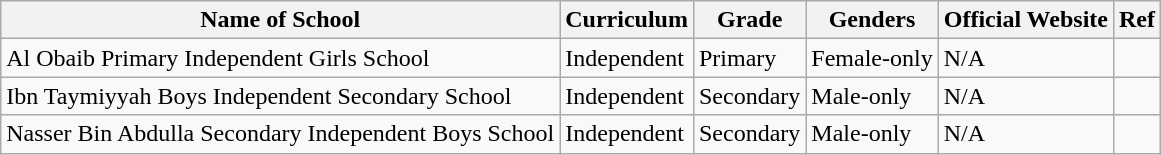<table class="wikitable">
<tr>
<th>Name of School</th>
<th>Curriculum</th>
<th>Grade</th>
<th>Genders</th>
<th>Official Website</th>
<th>Ref</th>
</tr>
<tr>
<td>Al Obaib Primary Independent Girls School</td>
<td>Independent</td>
<td>Primary</td>
<td>Female-only</td>
<td>N/A</td>
<td></td>
</tr>
<tr>
<td>Ibn Taymiyyah Boys Independent Secondary School</td>
<td>Independent</td>
<td>Secondary</td>
<td>Male-only</td>
<td>N/A</td>
<td></td>
</tr>
<tr>
<td>Nasser Bin Abdulla Secondary Independent Boys School</td>
<td>Independent</td>
<td>Secondary</td>
<td>Male-only</td>
<td>N/A</td>
<td></td>
</tr>
</table>
